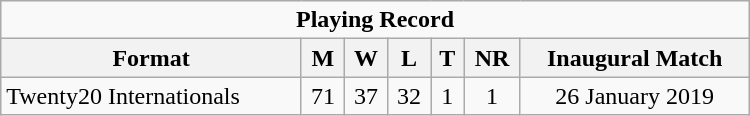<table class="wikitable" style="text-align: center; width: 500px;">
<tr>
<td colspan=7 align="center"><strong>Playing Record</strong></td>
</tr>
<tr>
<th>Format</th>
<th>M</th>
<th>W</th>
<th>L</th>
<th>T</th>
<th>NR</th>
<th>Inaugural Match</th>
</tr>
<tr>
<td align="left">Twenty20 Internationals</td>
<td>71</td>
<td>37</td>
<td>32</td>
<td>1</td>
<td>1</td>
<td>26 January 2019</td>
</tr>
</table>
